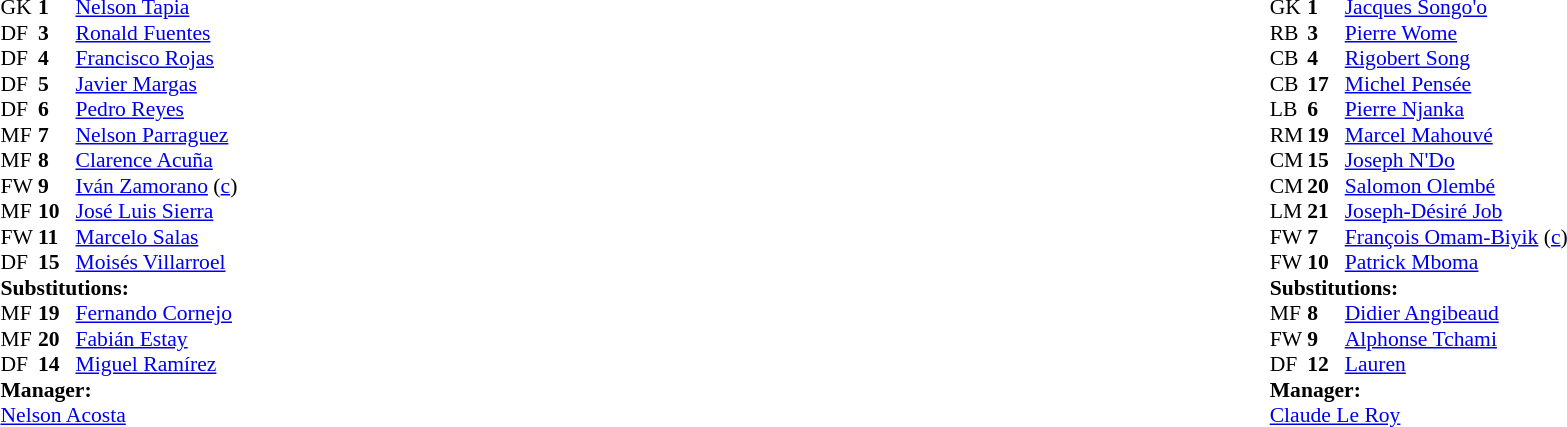<table width="100%">
<tr>
<td valign="top" width="50%"><br><table style="font-size: 90%" cellspacing="0" cellpadding="0">
<tr>
<th width="25"></th>
<th width="25"></th>
</tr>
<tr>
<td>GK</td>
<td><strong>1</strong></td>
<td><a href='#'>Nelson Tapia</a></td>
</tr>
<tr>
<td>DF</td>
<td><strong>3</strong></td>
<td><a href='#'>Ronald Fuentes</a></td>
</tr>
<tr>
<td>DF</td>
<td><strong>4</strong></td>
<td><a href='#'>Francisco Rojas</a></td>
<td></td>
<td></td>
</tr>
<tr>
<td>DF</td>
<td><strong>5</strong></td>
<td><a href='#'>Javier Margas</a></td>
</tr>
<tr>
<td>DF</td>
<td><strong>6</strong></td>
<td><a href='#'>Pedro Reyes</a></td>
</tr>
<tr>
<td>MF</td>
<td><strong>7</strong></td>
<td><a href='#'>Nelson Parraguez</a></td>
<td></td>
</tr>
<tr>
<td>MF</td>
<td><strong>8</strong></td>
<td><a href='#'>Clarence Acuña</a></td>
</tr>
<tr>
<td>FW</td>
<td><strong>9</strong></td>
<td><a href='#'>Iván Zamorano</a> (<a href='#'>c</a>)</td>
</tr>
<tr>
<td>MF</td>
<td><strong>10</strong></td>
<td><a href='#'>José Luis Sierra</a></td>
<td></td>
<td></td>
</tr>
<tr>
<td>FW</td>
<td><strong>11</strong></td>
<td><a href='#'>Marcelo Salas</a></td>
</tr>
<tr>
<td>DF</td>
<td><strong>15</strong></td>
<td><a href='#'>Moisés Villarroel</a></td>
<td></td>
<td></td>
</tr>
<tr>
<td colspan=3><strong>Substitutions:</strong></td>
</tr>
<tr>
<td>MF</td>
<td><strong>19</strong></td>
<td><a href='#'>Fernando Cornejo</a></td>
<td></td>
<td></td>
</tr>
<tr>
<td>MF</td>
<td><strong>20</strong></td>
<td><a href='#'>Fabián Estay</a></td>
<td></td>
<td></td>
</tr>
<tr>
<td>DF</td>
<td><strong>14</strong></td>
<td><a href='#'>Miguel Ramírez</a></td>
<td></td>
<td></td>
</tr>
<tr>
<td colspan=3><strong>Manager:</strong></td>
</tr>
<tr>
<td colspan="4"> <a href='#'>Nelson Acosta</a></td>
</tr>
</table>
</td>
<td></td>
<td valign="top" width="50%"><br><table style="font-size: 90%" cellspacing="0" cellpadding="0" align=center>
<tr>
<th width="25"></th>
<th width="25"></th>
</tr>
<tr>
<td>GK</td>
<td><strong>1</strong></td>
<td><a href='#'>Jacques Songo'o</a></td>
</tr>
<tr>
<td>RB</td>
<td><strong>3</strong></td>
<td><a href='#'>Pierre Wome</a></td>
</tr>
<tr>
<td>CB</td>
<td><strong>4</strong></td>
<td><a href='#'>Rigobert Song</a></td>
<td></td>
</tr>
<tr>
<td>CB</td>
<td><strong>17</strong></td>
<td><a href='#'>Michel Pensée</a></td>
</tr>
<tr>
<td>LB</td>
<td><strong>6</strong></td>
<td><a href='#'>Pierre Njanka</a></td>
</tr>
<tr>
<td>RM</td>
<td><strong>19</strong></td>
<td><a href='#'>Marcel Mahouvé</a></td>
</tr>
<tr>
<td>CM</td>
<td><strong>15</strong></td>
<td><a href='#'>Joseph N'Do</a></td>
<td></td>
<td></td>
</tr>
<tr>
<td>CM</td>
<td><strong>20</strong></td>
<td><a href='#'>Salomon Olembé</a></td>
<td></td>
<td></td>
</tr>
<tr>
<td>LM</td>
<td><strong>21</strong></td>
<td><a href='#'>Joseph-Désiré Job</a></td>
<td></td>
<td></td>
</tr>
<tr>
<td>FW</td>
<td><strong>7</strong></td>
<td><a href='#'>François Omam-Biyik</a> (<a href='#'>c</a>)</td>
</tr>
<tr>
<td>FW</td>
<td><strong>10</strong></td>
<td><a href='#'>Patrick Mboma</a></td>
</tr>
<tr>
<td colspan=3><strong>Substitutions:</strong></td>
</tr>
<tr>
<td>MF</td>
<td><strong>8</strong></td>
<td><a href='#'>Didier Angibeaud</a></td>
<td></td>
<td></td>
</tr>
<tr>
<td>FW</td>
<td><strong>9</strong></td>
<td><a href='#'>Alphonse Tchami</a></td>
<td></td>
<td></td>
</tr>
<tr>
<td>DF</td>
<td><strong>12</strong></td>
<td><a href='#'>Lauren</a></td>
<td></td>
<td></td>
</tr>
<tr>
<td colspan=3><strong>Manager:</strong></td>
</tr>
<tr>
<td colspan="4"> <a href='#'>Claude Le Roy</a></td>
</tr>
</table>
</td>
</tr>
</table>
